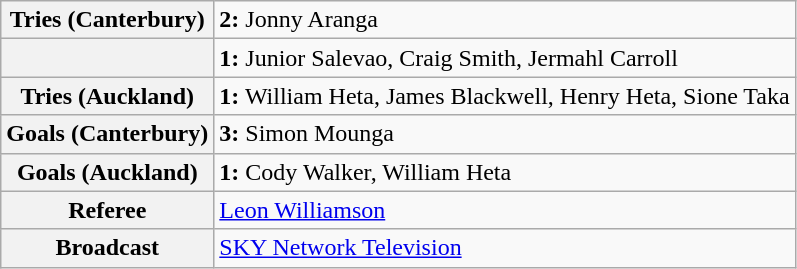<table class="wikitable">
<tr>
<th>Tries (Canterbury)</th>
<td><strong>2:</strong> Jonny Aranga</td>
</tr>
<tr>
<th></th>
<td><strong>1:</strong> Junior Salevao, Craig Smith, Jermahl Carroll</td>
</tr>
<tr>
<th>Tries (Auckland)</th>
<td><strong>1:</strong> William Heta, James Blackwell, Henry Heta, Sione Taka</td>
</tr>
<tr>
<th>Goals (Canterbury)</th>
<td><strong>3:</strong> Simon Mounga</td>
</tr>
<tr>
<th>Goals (Auckland)</th>
<td><strong>1:</strong> Cody Walker, William Heta</td>
</tr>
<tr>
<th>Referee</th>
<td><a href='#'>Leon Williamson</a></td>
</tr>
<tr>
<th>Broadcast</th>
<td><a href='#'>SKY Network Television</a></td>
</tr>
</table>
